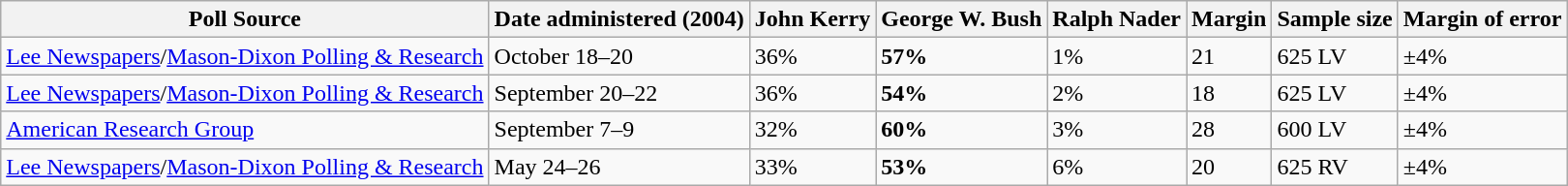<table class="wikitable">
<tr>
<th>Poll Source</th>
<th>Date administered (2004)</th>
<th>John Kerry</th>
<th>George W. Bush</th>
<th>Ralph Nader</th>
<th>Margin</th>
<th>Sample size</th>
<th>Margin of error</th>
</tr>
<tr>
<td><a href='#'>Lee Newspapers</a>/<a href='#'>Mason-Dixon Polling & Research</a></td>
<td>October 18–20</td>
<td>36%</td>
<td><strong>57%</strong></td>
<td>1%</td>
<td>21</td>
<td>625 LV</td>
<td>±4%</td>
</tr>
<tr>
<td><a href='#'>Lee Newspapers</a>/<a href='#'>Mason-Dixon Polling & Research</a></td>
<td>September 20–22</td>
<td>36%</td>
<td><strong>54%</strong></td>
<td>2%</td>
<td>18</td>
<td>625 LV</td>
<td>±4%</td>
</tr>
<tr>
<td><a href='#'>American Research Group</a></td>
<td>September 7–9</td>
<td>32%</td>
<td><strong>60%</strong></td>
<td>3%</td>
<td>28</td>
<td>600 LV</td>
<td>±4%</td>
</tr>
<tr>
<td><a href='#'>Lee Newspapers</a>/<a href='#'>Mason-Dixon Polling & Research</a></td>
<td>May 24–26</td>
<td>33%</td>
<td><strong>53%</strong></td>
<td>6%</td>
<td>20</td>
<td>625 RV</td>
<td>±4%</td>
</tr>
</table>
